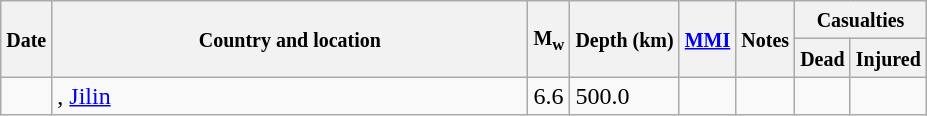<table class="wikitable sortable sort-under" style="border:1px black; margin-left:1em;">
<tr>
<th rowspan="2"><small>Date</small></th>
<th rowspan="2" style="width: 310px"><small>Country and location</small></th>
<th rowspan="2"><small>M<sub>w</sub></small></th>
<th rowspan="2"><small>Depth (km)</small></th>
<th rowspan="2"><small><a href='#'>MMI</a></small></th>
<th rowspan="2" class="unsortable"><small>Notes</small></th>
<th colspan="2"><small>Casualties</small></th>
</tr>
<tr>
<th><small>Dead</small></th>
<th><small>Injured</small></th>
</tr>
<tr>
<td></td>
<td>, <a href='#'>Jilin</a></td>
<td>6.6</td>
<td>500.0</td>
<td></td>
<td></td>
<td></td>
<td></td>
</tr>
</table>
